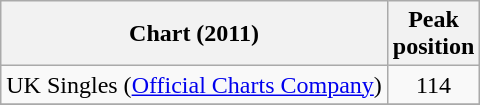<table class="wikitable sortable" border="1">
<tr>
<th scope="col">Chart (2011)</th>
<th scope="col">Peak<br>position</th>
</tr>
<tr>
<td>UK Singles (<a href='#'>Official Charts Company</a>)</td>
<td style="text-align:center;">114</td>
</tr>
<tr>
</tr>
</table>
